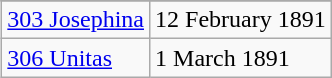<table class="wikitable" align="right" style="margin: 1em; margin-top: 0;">
<tr>
</tr>
<tr>
<td><a href='#'>303 Josephina</a></td>
<td>12 February 1891</td>
</tr>
<tr>
<td><a href='#'>306 Unitas</a></td>
<td>1 March 1891</td>
</tr>
</table>
